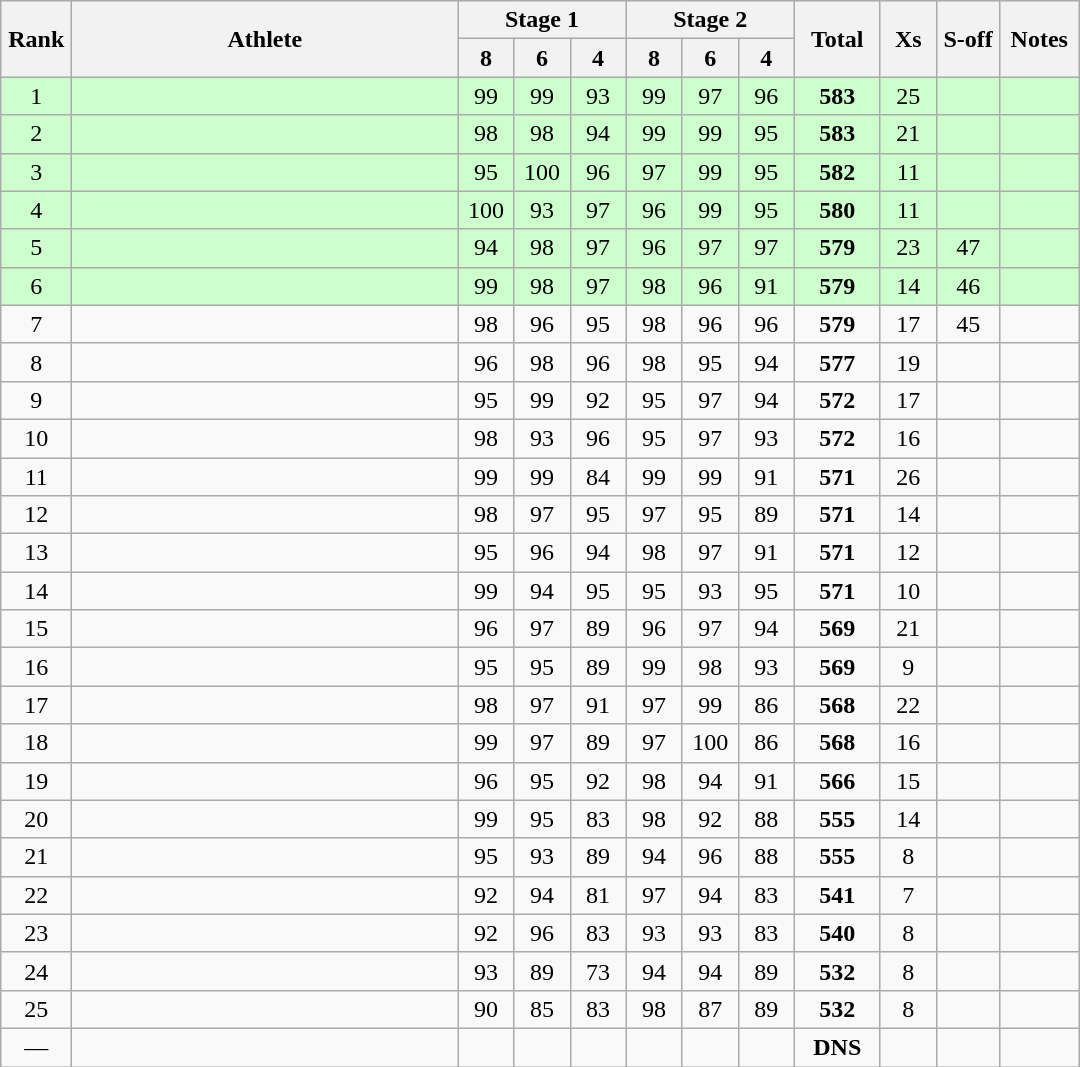<table class="wikitable" style="text-align:center">
<tr>
<th rowspan=2 width=40>Rank</th>
<th rowspan=2 width=250>Athlete</th>
<th colspan=3>Stage 1</th>
<th colspan=3>Stage 2</th>
<th rowspan=2 width=50>Total</th>
<th rowspan=2 width=30>Xs</th>
<th rowspan=2 width=35>S-off</th>
<th rowspan=2 width=45>Notes</th>
</tr>
<tr>
<th width=30>8</th>
<th width=30>6</th>
<th width=30>4</th>
<th width=30>8</th>
<th width=30>6</th>
<th width=30>4</th>
</tr>
<tr bgcolor=ccffcc>
<td>1</td>
<td align=left></td>
<td>99</td>
<td>99</td>
<td>93</td>
<td>99</td>
<td>97</td>
<td>96</td>
<td><strong>583</strong></td>
<td>25</td>
<td></td>
<td></td>
</tr>
<tr bgcolor=ccffcc>
<td>2</td>
<td align=left></td>
<td>98</td>
<td>98</td>
<td>94</td>
<td>99</td>
<td>99</td>
<td>95</td>
<td><strong>583</strong></td>
<td>21</td>
<td></td>
<td></td>
</tr>
<tr bgcolor=ccffcc>
<td>3</td>
<td align=left></td>
<td>95</td>
<td>100</td>
<td>96</td>
<td>97</td>
<td>99</td>
<td>95</td>
<td><strong>582</strong></td>
<td>11</td>
<td></td>
<td></td>
</tr>
<tr bgcolor=ccffcc>
<td>4</td>
<td align=left></td>
<td>100</td>
<td>93</td>
<td>97</td>
<td>96</td>
<td>99</td>
<td>95</td>
<td><strong>580</strong></td>
<td>11</td>
<td></td>
<td></td>
</tr>
<tr bgcolor=ccffcc>
<td>5</td>
<td align=left></td>
<td>94</td>
<td>98</td>
<td>97</td>
<td>96</td>
<td>97</td>
<td>97</td>
<td><strong>579</strong></td>
<td>23</td>
<td>47</td>
<td></td>
</tr>
<tr bgcolor=ccffcc>
<td>6</td>
<td align=left></td>
<td>99</td>
<td>98</td>
<td>97</td>
<td>98</td>
<td>96</td>
<td>91</td>
<td><strong>579</strong></td>
<td>14</td>
<td>46</td>
<td></td>
</tr>
<tr>
<td>7</td>
<td align=left></td>
<td>98</td>
<td>96</td>
<td>95</td>
<td>98</td>
<td>96</td>
<td>96</td>
<td><strong>579</strong></td>
<td>17</td>
<td>45</td>
<td></td>
</tr>
<tr>
<td>8</td>
<td align=left></td>
<td>96</td>
<td>98</td>
<td>96</td>
<td>98</td>
<td>95</td>
<td>94</td>
<td><strong>577</strong></td>
<td>19</td>
<td></td>
<td></td>
</tr>
<tr>
<td>9</td>
<td align=left></td>
<td>95</td>
<td>99</td>
<td>92</td>
<td>95</td>
<td>97</td>
<td>94</td>
<td><strong>572</strong></td>
<td>17</td>
<td></td>
<td></td>
</tr>
<tr>
<td>10</td>
<td align=left></td>
<td>98</td>
<td>93</td>
<td>96</td>
<td>95</td>
<td>97</td>
<td>93</td>
<td><strong>572</strong></td>
<td>16</td>
<td></td>
<td></td>
</tr>
<tr>
<td>11</td>
<td align=left></td>
<td>99</td>
<td>99</td>
<td>84</td>
<td>99</td>
<td>99</td>
<td>91</td>
<td><strong>571</strong></td>
<td>26</td>
<td></td>
<td></td>
</tr>
<tr>
<td>12</td>
<td align=left></td>
<td>98</td>
<td>97</td>
<td>95</td>
<td>97</td>
<td>95</td>
<td>89</td>
<td><strong>571</strong></td>
<td>14</td>
<td></td>
<td></td>
</tr>
<tr>
<td>13</td>
<td align=left></td>
<td>95</td>
<td>96</td>
<td>94</td>
<td>98</td>
<td>97</td>
<td>91</td>
<td><strong>571</strong></td>
<td>12</td>
<td></td>
<td></td>
</tr>
<tr>
<td>14</td>
<td align=left></td>
<td>99</td>
<td>94</td>
<td>95</td>
<td>95</td>
<td>93</td>
<td>95</td>
<td><strong>571</strong></td>
<td>10</td>
<td></td>
<td></td>
</tr>
<tr>
<td>15</td>
<td align=left></td>
<td>96</td>
<td>97</td>
<td>89</td>
<td>96</td>
<td>97</td>
<td>94</td>
<td><strong>569</strong></td>
<td>21</td>
<td></td>
<td></td>
</tr>
<tr>
<td>16</td>
<td align=left></td>
<td>95</td>
<td>95</td>
<td>89</td>
<td>99</td>
<td>98</td>
<td>93</td>
<td><strong>569</strong></td>
<td>9</td>
<td></td>
<td></td>
</tr>
<tr>
<td>17</td>
<td align=left></td>
<td>98</td>
<td>97</td>
<td>91</td>
<td>97</td>
<td>99</td>
<td>86</td>
<td><strong>568</strong></td>
<td>22</td>
<td></td>
<td></td>
</tr>
<tr>
<td>18</td>
<td align=left></td>
<td>99</td>
<td>97</td>
<td>89</td>
<td>97</td>
<td>100</td>
<td>86</td>
<td><strong>568</strong></td>
<td>16</td>
<td></td>
<td></td>
</tr>
<tr>
<td>19</td>
<td align=left></td>
<td>96</td>
<td>95</td>
<td>92</td>
<td>98</td>
<td>94</td>
<td>91</td>
<td><strong>566</strong></td>
<td>15</td>
<td></td>
<td></td>
</tr>
<tr>
<td>20</td>
<td align=left></td>
<td>99</td>
<td>95</td>
<td>83</td>
<td>98</td>
<td>92</td>
<td>88</td>
<td><strong>555</strong></td>
<td>14</td>
<td></td>
<td></td>
</tr>
<tr>
<td>21</td>
<td align=left></td>
<td>95</td>
<td>93</td>
<td>89</td>
<td>94</td>
<td>96</td>
<td>88</td>
<td><strong>555</strong></td>
<td>8</td>
<td></td>
<td></td>
</tr>
<tr>
<td>22</td>
<td align=left></td>
<td>92</td>
<td>94</td>
<td>81</td>
<td>97</td>
<td>94</td>
<td>83</td>
<td><strong>541</strong></td>
<td>7</td>
<td></td>
<td></td>
</tr>
<tr>
<td>23</td>
<td align=left></td>
<td>92</td>
<td>96</td>
<td>83</td>
<td>93</td>
<td>93</td>
<td>83</td>
<td><strong>540</strong></td>
<td>8</td>
<td></td>
<td></td>
</tr>
<tr>
<td>24</td>
<td align=left></td>
<td>93</td>
<td>89</td>
<td>73</td>
<td>94</td>
<td>94</td>
<td>89</td>
<td><strong>532</strong></td>
<td>8</td>
<td></td>
<td></td>
</tr>
<tr>
<td>25</td>
<td align=left></td>
<td>90</td>
<td>85</td>
<td>83</td>
<td>98</td>
<td>87</td>
<td>89</td>
<td><strong>532</strong></td>
<td>8</td>
<td></td>
<td></td>
</tr>
<tr>
<td>—</td>
<td align=left></td>
<td></td>
<td></td>
<td></td>
<td></td>
<td></td>
<td></td>
<td><strong>DNS</strong></td>
<td></td>
<td></td>
<td></td>
</tr>
</table>
